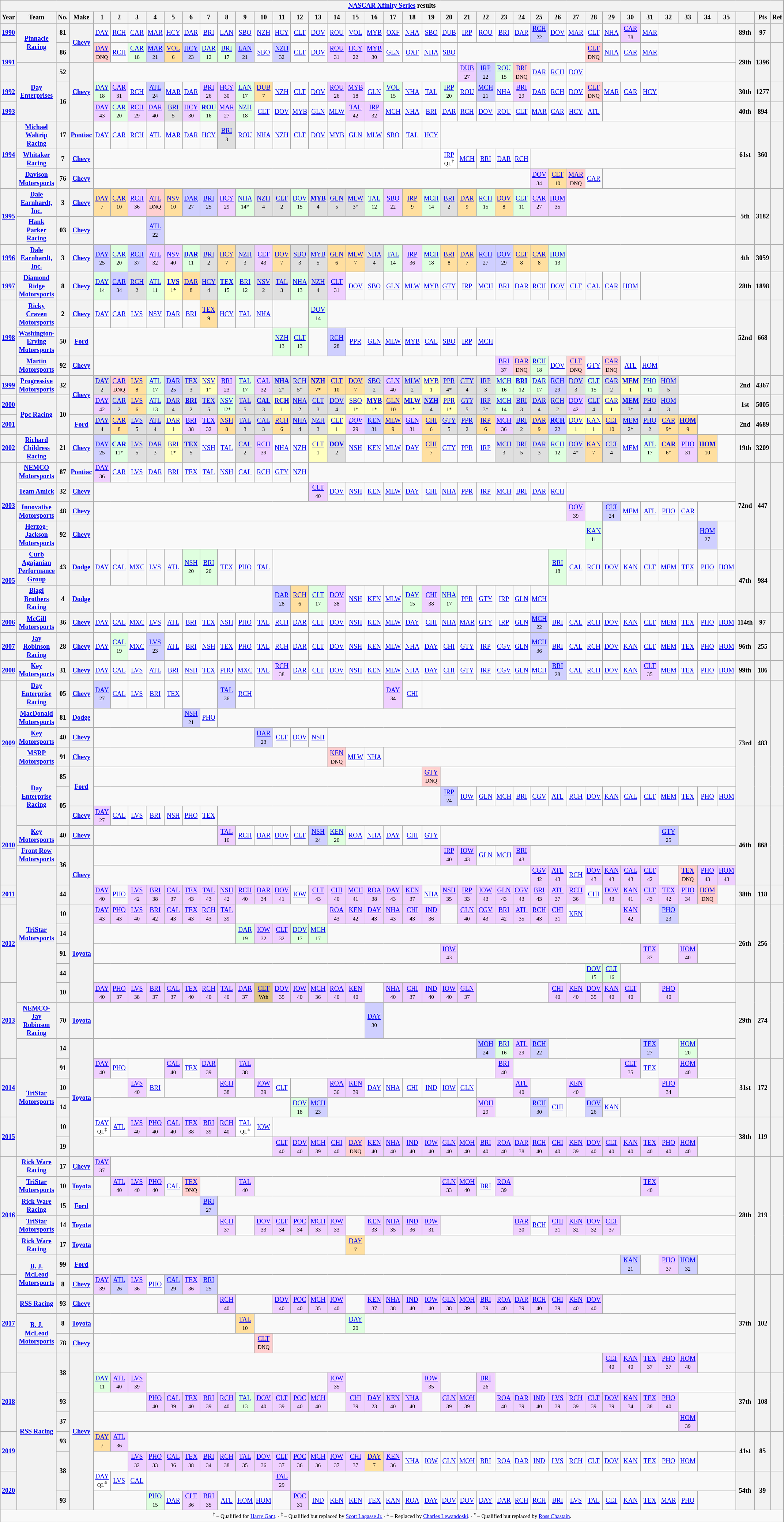<table class="wikitable" style="text-align:center; font-size:75%">
<tr>
<th colspan=42><a href='#'>NASCAR Xfinity Series</a> results</th>
</tr>
<tr>
<th>Year</th>
<th>Team</th>
<th>No.</th>
<th>Make</th>
<th>1</th>
<th>2</th>
<th>3</th>
<th>4</th>
<th>5</th>
<th>6</th>
<th>7</th>
<th>8</th>
<th>9</th>
<th>10</th>
<th>11</th>
<th>12</th>
<th>13</th>
<th>14</th>
<th>15</th>
<th>16</th>
<th>17</th>
<th>18</th>
<th>19</th>
<th>20</th>
<th>21</th>
<th>22</th>
<th>23</th>
<th>24</th>
<th>25</th>
<th>26</th>
<th>27</th>
<th>28</th>
<th>29</th>
<th>30</th>
<th>31</th>
<th>32</th>
<th>33</th>
<th>34</th>
<th>35</th>
<th></th>
<th>Pts</th>
<th>Ref</th>
</tr>
<tr>
<th><a href='#'>1990</a></th>
<th rowspan=2><a href='#'>Pinnacle Racing</a></th>
<th>81</th>
<th rowspan=2><a href='#'>Chevy</a></th>
<td><a href='#'>DAY</a></td>
<td><a href='#'>RCH</a></td>
<td><a href='#'>CAR</a></td>
<td><a href='#'>MAR</a></td>
<td><a href='#'>HCY</a></td>
<td><a href='#'>DAR</a></td>
<td><a href='#'>BRI</a></td>
<td><a href='#'>LAN</a></td>
<td><a href='#'>SBO</a></td>
<td><a href='#'>NZH</a></td>
<td><a href='#'>HCY</a></td>
<td><a href='#'>CLT</a></td>
<td><a href='#'>DOV</a></td>
<td><a href='#'>ROU</a></td>
<td><a href='#'>VOL</a></td>
<td><a href='#'>MYB</a></td>
<td><a href='#'>OXF</a></td>
<td><a href='#'>NHA</a></td>
<td><a href='#'>SBO</a></td>
<td><a href='#'>DUB</a></td>
<td><a href='#'>IRP</a></td>
<td><a href='#'>ROU</a></td>
<td><a href='#'>BRI</a></td>
<td><a href='#'>DAR</a></td>
<td style="background:#CFCFFF;"><a href='#'>RCH</a><br><small>22</small></td>
<td><a href='#'>DOV</a></td>
<td><a href='#'>MAR</a></td>
<td><a href='#'>CLT</a></td>
<td><a href='#'>NHA</a></td>
<td style="background:#EFCFFF;"><a href='#'>CAR</a><br><small>38</small></td>
<td><a href='#'>MAR</a></td>
<td colspan=4></td>
<th>89th</th>
<th>97</th>
<th></th>
</tr>
<tr>
<th rowspan=2><a href='#'>1991</a></th>
<th>86</th>
<td style="background:#FFCFCF;"><a href='#'>DAY</a><br><small>DNQ</small></td>
<td><a href='#'>RCH</a></td>
<td style="background:#DFFFDF;"><a href='#'>CAR</a><br><small>18</small></td>
<td style="background:#CFCFFF;"><a href='#'>MAR</a><br><small>21</small></td>
<td style="background:#FFDF9F;"><a href='#'>VOL</a><br><small>6</small></td>
<td style="background:#CFCFFF;"><a href='#'>HCY</a><br><small>23</small></td>
<td style="background:#DFFFDF;"><a href='#'>DAR</a><br><small>12</small></td>
<td style="background:#DFFFDF;"><a href='#'>BRI</a><br><small>17</small></td>
<td style="background:#CFCFFF;"><a href='#'>LAN</a><br><small>21</small></td>
<td><a href='#'>SBO</a></td>
<td style="background:#CFCFFF;"><a href='#'>NZH</a><br><small>32</small></td>
<td><a href='#'>CLT</a></td>
<td><a href='#'>DOV</a></td>
<td style="background:#EFCFFF;"><a href='#'>ROU</a><br><small>31</small></td>
<td style="background:#EFCFFF;"><a href='#'>HCY</a><br><small>22</small></td>
<td style="background:#EFCFFF;"><a href='#'>MYB</a><br><small>30</small></td>
<td><a href='#'>GLN</a></td>
<td><a href='#'>OXF</a></td>
<td><a href='#'>NHA</a></td>
<td><a href='#'>SBO</a></td>
<td colspan=7></td>
<td style="background:#FFCFCF;"><a href='#'>CLT</a><br><small>DNQ</small></td>
<td><a href='#'>NHA</a></td>
<td><a href='#'>CAR</a></td>
<td><a href='#'>MAR</a></td>
<td colspan=4></td>
<th rowspan=2>29th</th>
<th rowspan=2>1396</th>
<th rowspan=2></th>
</tr>
<tr>
<th rowspan=3><a href='#'>Day Enterprises</a></th>
<th>52</th>
<th rowspan=3><a href='#'>Chevy</a></th>
<td colspan=20></td>
<td style="background:#EFCFFF;"><a href='#'>DUB</a><br><small>27</small></td>
<td style="background:#CFCFFF;"><a href='#'>IRP</a><br><small>22</small></td>
<td style="background:#DFFFDF;"><a href='#'>ROU</a><br><small>15</small></td>
<td style="background:#FFCFCF;"><a href='#'>BRI</a><br><small>DNQ</small></td>
<td><a href='#'>DAR</a></td>
<td><a href='#'>RCH</a></td>
<td><a href='#'>DOV</a></td>
<td colspan=8></td>
</tr>
<tr>
<th><a href='#'>1992</a></th>
<th rowspan=2>16</th>
<td style="background:#DFFFDF;"><a href='#'>DAY</a><br><small>18</small></td>
<td style="background:#EFCFFF;"><a href='#'>CAR</a><br><small>31</small></td>
<td><a href='#'>RCH</a></td>
<td style="background:#CFCFFF;"><a href='#'>ATL</a><br><small>24</small></td>
<td><a href='#'>MAR</a></td>
<td><a href='#'>DAR</a></td>
<td style="background:#EFCFFF;"><a href='#'>BRI</a><br><small>26</small></td>
<td style="background:#EFCFFF;"><a href='#'>HCY</a><br><small>30</small></td>
<td style="background:#DFFFDF;"><a href='#'>LAN</a><br><small>17</small></td>
<td style="background:#FFDF9F;"><a href='#'>DUB</a><br><small>7</small></td>
<td><a href='#'>NZH</a></td>
<td><a href='#'>CLT</a></td>
<td><a href='#'>DOV</a></td>
<td style="background:#EFCFFF;"><a href='#'>ROU</a><br><small>26</small></td>
<td style="background:#EFCFFF;"><a href='#'>MYB</a><br><small>18</small></td>
<td><a href='#'>GLN</a></td>
<td style="background:#DFFFDF;"><a href='#'>VOL</a><br><small>15</small></td>
<td><a href='#'>NHA</a></td>
<td><a href='#'>TAL</a></td>
<td style="background:#DFFFDF;"><a href='#'>IRP</a><br><small>20</small></td>
<td><a href='#'>ROU</a></td>
<td style="background:#CFCFFF;"><a href='#'>MCH</a><br><small>21</small></td>
<td><a href='#'>NHA</a></td>
<td style="background:#EFCFFF;"><a href='#'>BRI</a><br><small>29</small></td>
<td><a href='#'>DAR</a></td>
<td><a href='#'>RCH</a></td>
<td><a href='#'>DOV</a></td>
<td style="background:#FFCFCF;"><a href='#'>CLT</a><br><small>DNQ</small></td>
<td><a href='#'>MAR</a></td>
<td><a href='#'>CAR</a></td>
<td><a href='#'>HCY</a></td>
<td colspan=4></td>
<th>30th</th>
<th>1277</th>
<th></th>
</tr>
<tr>
<th><a href='#'>1993</a></th>
<td style="background:#EFCFFF;"><a href='#'>DAY</a><br><small>43</small></td>
<td style="background:#DFFFDF;"><a href='#'>CAR</a><br><small>20</small></td>
<td style="background:#EFCFFF;"><a href='#'>RCH</a><br><small>29</small></td>
<td style="background:#EFCFFF;"><a href='#'>DAR</a><br><small>40</small></td>
<td style="background:#DFDFDF;"><a href='#'>BRI</a><br><small>5</small></td>
<td style="background:#EFCFFF;"><a href='#'>HCY</a><br><small>30</small></td>
<td style="background:#DFFFDF;"><strong><a href='#'>ROU</a></strong><br><small>16</small></td>
<td style="background:#EFCFFF;"><a href='#'>MAR</a><br><small>27</small></td>
<td style="background:#DFFFDF;"><a href='#'>NZH</a><br><small>18</small></td>
<td><a href='#'>CLT</a></td>
<td><a href='#'>DOV</a></td>
<td><a href='#'>MYB</a></td>
<td><a href='#'>GLN</a></td>
<td><a href='#'>MLW</a></td>
<td style="background:#EFCFFF;"><a href='#'>TAL</a><br><small>42</small></td>
<td style="background:#EFCFFF;"><a href='#'>IRP</a><br><small>32</small></td>
<td><a href='#'>MCH</a></td>
<td><a href='#'>NHA</a></td>
<td><a href='#'>BRI</a></td>
<td><a href='#'>DAR</a></td>
<td><a href='#'>RCH</a></td>
<td><a href='#'>DOV</a></td>
<td><a href='#'>ROU</a></td>
<td><a href='#'>CLT</a></td>
<td><a href='#'>MAR</a></td>
<td><a href='#'>CAR</a></td>
<td><a href='#'>HCY</a></td>
<td><a href='#'>ATL</a></td>
<td colspan=7></td>
<th>40th</th>
<th>894</th>
<th></th>
</tr>
<tr>
<th rowspan=3><a href='#'>1994</a></th>
<th><a href='#'>Michael Waltrip Racing</a></th>
<th>17</th>
<th><a href='#'>Pontiac</a></th>
<td><a href='#'>DAY</a></td>
<td><a href='#'>CAR</a></td>
<td><a href='#'>RCH</a></td>
<td><a href='#'>ATL</a></td>
<td><a href='#'>MAR</a></td>
<td><a href='#'>DAR</a></td>
<td><a href='#'>HCY</a></td>
<td style="background:#DFDFDF;"><a href='#'>BRI</a><br><small>3</small></td>
<td><a href='#'>ROU</a></td>
<td><a href='#'>NHA</a></td>
<td><a href='#'>NZH</a></td>
<td><a href='#'>CLT</a></td>
<td><a href='#'>DOV</a></td>
<td><a href='#'>MYB</a></td>
<td><a href='#'>GLN</a></td>
<td><a href='#'>MLW</a></td>
<td><a href='#'>SBO</a></td>
<td><a href='#'>TAL</a></td>
<td><a href='#'>HCY</a></td>
<td colspan=16></td>
<th rowspan=3>61st</th>
<th rowspan=3>360</th>
<th rowspan=3></th>
</tr>
<tr>
<th><a href='#'>Whitaker Racing</a></th>
<th>7</th>
<th><a href='#'>Chevy</a></th>
<td colspan=19></td>
<td style="background:#FFFFFF;"><a href='#'>IRP</a><br><small>QL<sup>†</sup></small></td>
<td><a href='#'>MCH</a></td>
<td><a href='#'>BRI</a></td>
<td><a href='#'>DAR</a></td>
<td><a href='#'>RCH</a></td>
<td colspan=11></td>
</tr>
<tr>
<th><a href='#'>Davison Motorsports</a></th>
<th>76</th>
<th><a href='#'>Chevy</a></th>
<td colspan=24></td>
<td style="background:#EFCFFF;"><a href='#'>DOV</a><br><small>34</small></td>
<td style="background:#FFDF9F;"><a href='#'>CLT</a><br><small>10</small></td>
<td style="background:#FFCFCF;"><a href='#'>MAR</a><br><small>DNQ</small></td>
<td><a href='#'>CAR</a></td>
<td colspan=7></td>
</tr>
<tr>
<th rowspan=2><a href='#'>1995</a></th>
<th><a href='#'>Dale Earnhardt, Inc.</a></th>
<th>3</th>
<th><a href='#'>Chevy</a></th>
<td style="background:#FFDF9F;"><a href='#'>DAY</a><br><small>7</small></td>
<td style="background:#FFDF9F;"><a href='#'>CAR</a><br><small>10</small></td>
<td style="background:#EFCFFF;"><a href='#'>RCH</a><br><small>36</small></td>
<td style="background:#FFCFCF;"><a href='#'>ATL</a><br><small>DNQ</small></td>
<td style="background:#FFDF9F;"><a href='#'>NSV</a><br><small>10</small></td>
<td style="background:#CFCFFF;"><a href='#'>DAR</a><br><small>27</small></td>
<td style="background:#CFCFFF;"><a href='#'>BRI</a><br><small>25</small></td>
<td style="background:#EFCFFF;"><a href='#'>HCY</a><br><small>29</small></td>
<td style="background:#DFFFDF;"><a href='#'>NHA</a><br><small>14*</small></td>
<td style="background:#DFDFDF;"><a href='#'>NZH</a><br><small>4</small></td>
<td style="background:#DFDFDF;"><a href='#'>CLT</a><br><small>2</small></td>
<td style="background:#DFFFDF;"><a href='#'>DOV</a><br><small>15</small></td>
<td style="background:#DFDFDF;"><strong><a href='#'>MYB</a></strong><br><small>4</small></td>
<td style="background:#DFDFDF;"><a href='#'>GLN</a><br><small>5</small></td>
<td style="background:#DFDFDF;"><a href='#'>MLW</a><br><small>3*</small></td>
<td style="background:#DFFFDF;"><a href='#'>TAL</a><br><small>12</small></td>
<td style="background:#EFCFFF;"><a href='#'>SBO</a><br><small>22</small></td>
<td style="background:#FFDF9F;"><a href='#'>IRP</a><br><small>9</small></td>
<td style="background:#DFFFDF;"><a href='#'>MCH</a><br><small>14</small></td>
<td style="background:#DFDFDF;"><a href='#'>BRI</a><br><small>2</small></td>
<td style="background:#FFDF9F;"><a href='#'>DAR</a><br><small>9</small></td>
<td style="background:#DFFFDF;"><a href='#'>RCH</a><br><small>15</small></td>
<td style="background:#FFDF9F;"><a href='#'>DOV</a><br><small>8</small></td>
<td style="background:#DFFFDF;"><a href='#'>CLT</a><br><small>11</small></td>
<td style="background:#EFCFFF;"><a href='#'>CAR</a><br><small>27</small></td>
<td style="background:#EFCFFF;"><a href='#'>HOM</a><br><small>35</small></td>
<td colspan=9></td>
<th rowspan=2>5th</th>
<th rowspan=2>3182</th>
<th rowspan=2></th>
</tr>
<tr>
<th><a href='#'>Hank Parker Racing</a></th>
<th>03</th>
<th><a href='#'>Chevy</a></th>
<td colspan=3></td>
<td style="background:#CFCFFF;"><a href='#'>ATL</a><br><small>22</small></td>
<td colspan=31></td>
</tr>
<tr>
<th><a href='#'>1996</a></th>
<th><a href='#'>Dale Earnhardt, Inc.</a></th>
<th>3</th>
<th><a href='#'>Chevy</a></th>
<td style="background:#CFCFFF;"><a href='#'>DAY</a><br><small>25</small></td>
<td style="background:#DFFFDF;"><a href='#'>CAR</a><br><small>20</small></td>
<td style="background:#CFCFFF;"><a href='#'>RCH</a><br><small>37</small></td>
<td style="background:#EFCFFF;"><a href='#'>ATL</a><br><small>32</small></td>
<td style="background:#EFCFFF;"><a href='#'>NSV</a><br><small>40</small></td>
<td style="background:#DFFFDF;"><strong><a href='#'>DAR</a></strong><br><small>11</small></td>
<td style="background:#DFDFDF;"><a href='#'>BRI</a><br><small>2</small></td>
<td style="background:#FFDF9F;"><a href='#'>HCY</a><br><small>7</small></td>
<td style="background:#DFDFDF;"><a href='#'>NZH</a><br><small>3</small></td>
<td style="background:#EFCFFF;"><a href='#'>CLT</a><br><small>43</small></td>
<td style="background:#FFDF9F;"><a href='#'>DOV</a><br><small>7</small></td>
<td style="background:#DFDFDF;"><a href='#'>SBO</a><br><small>3</small></td>
<td style="background:#DFDFDF;"><a href='#'>MYB</a><br><small>5</small></td>
<td style="background:#FFDF9F;"><a href='#'>GLN</a><br><small>6</small></td>
<td style="background:#FFDF9F;"><a href='#'>MLW</a><br><small>7</small></td>
<td style="background:#DFDFDF;"><a href='#'>NHA</a><br><small>4</small></td>
<td style="background:#DFFFDF;"><a href='#'>TAL</a><br><small>14</small></td>
<td style="background:#EFCFFF;"><a href='#'>IRP</a><br><small>36</small></td>
<td style="background:#DFFFDF;"><a href='#'>MCH</a><br><small>18</small></td>
<td style="background:#FFDF9F;"><a href='#'>BRI</a><br><small>8</small></td>
<td style="background:#FFDF9F;"><a href='#'>DAR</a><br><small>7</small></td>
<td style="background:#CFCFFF;"><a href='#'>RCH</a><br><small>27</small></td>
<td style="background:#CFCFFF;"><a href='#'>DOV</a><br><small>29</small></td>
<td style="background:#FFDF9F;"><a href='#'>CLT</a><br><small>8</small></td>
<td style="background:#FFDF9F;"><a href='#'>CAR</a><br><small>8</small></td>
<td style="background:#DFFFDF;"><a href='#'>HOM</a><br><small>13</small></td>
<td colspan=9></td>
<th>4th</th>
<th>3059</th>
<th></th>
</tr>
<tr>
<th><a href='#'>1997</a></th>
<th><a href='#'>Diamond Ridge Motorsports</a></th>
<th>8</th>
<th><a href='#'>Chevy</a></th>
<td style="background:#DFFFDF;"><a href='#'>DAY</a><br><small>14</small></td>
<td style="background:#CFCFFF;"><a href='#'>CAR</a><br><small>34</small></td>
<td style="background:#DFDFDF;"><a href='#'>RCH</a><br><small>2</small></td>
<td style="background:#DFFFDF;"><a href='#'>ATL</a><br><small>11</small></td>
<td style="background:#FFFFBF;"><strong><a href='#'>LVS</a></strong><br><small>1*</small></td>
<td style="background:#FFDF9F;"><a href='#'>DAR</a><br><small>8</small></td>
<td style="background:#DFDFDF;"><a href='#'>HCY</a><br><small>4</small></td>
<td style="background:#DFFFDF;"><strong><a href='#'>TEX</a></strong><br><small>15</small></td>
<td style="background:#DFFFDF;"><a href='#'>BRI</a><br><small>12</small></td>
<td style="background:#DFDFDF;"><a href='#'>NSV</a><br><small>2</small></td>
<td style="background:#DFDFDF;"><a href='#'>TAL</a><br><small>3</small></td>
<td style="background:#DFFFDF;"><a href='#'>NHA</a><br><small>13</small></td>
<td style="background:#DFDFDF;"><a href='#'>NZH</a><br><small>4</small></td>
<td style="background:#EFCFFF;"><a href='#'>CLT</a><br><small>31</small></td>
<td><a href='#'>DOV</a></td>
<td><a href='#'>SBO</a></td>
<td><a href='#'>GLN</a></td>
<td><a href='#'>MLW</a></td>
<td><a href='#'>MYB</a></td>
<td><a href='#'>GTY</a></td>
<td><a href='#'>IRP</a></td>
<td><a href='#'>MCH</a></td>
<td><a href='#'>BRI</a></td>
<td><a href='#'>DAR</a></td>
<td><a href='#'>RCH</a></td>
<td><a href='#'>DOV</a></td>
<td><a href='#'>CLT</a></td>
<td><a href='#'>CAL</a></td>
<td><a href='#'>CAR</a></td>
<td><a href='#'>HOM</a></td>
<td colspan=5></td>
<th>28th</th>
<th>1898</th>
<th></th>
</tr>
<tr>
<th rowspan=3><a href='#'>1998</a></th>
<th><a href='#'>Ricky Craven Motorsports</a></th>
<th>2</th>
<th><a href='#'>Chevy</a></th>
<td><a href='#'>DAY</a></td>
<td><a href='#'>CAR</a></td>
<td><a href='#'>LVS</a></td>
<td><a href='#'>NSV</a></td>
<td><a href='#'>DAR</a></td>
<td><a href='#'>BRI</a></td>
<td style="background:#FFDF9F;"><a href='#'>TEX</a><br><small>9</small></td>
<td><a href='#'>HCY</a></td>
<td><a href='#'>TAL</a></td>
<td><a href='#'>NHA</a></td>
<td colspan=2></td>
<td style="background:#DFFFDF;"><a href='#'>DOV</a><br><small>14</small></td>
<td colspan=22></td>
<th rowspan=3>52nd</th>
<th rowspan=3>668</th>
<th rowspan=3></th>
</tr>
<tr>
<th><a href='#'>Washington-Erving Motorsports</a></th>
<th>50</th>
<th><a href='#'>Ford</a></th>
<td colspan=10></td>
<td style="background:#DFFFDF;"><a href='#'>NZH</a><br><small>13</small></td>
<td style="background:#DFFFDF;"><a href='#'>CLT</a><br><small>13</small></td>
<td></td>
<td style="background:#CFCFFF;"><a href='#'>RCH</a><br><small>28</small></td>
<td><a href='#'>PPR</a></td>
<td><a href='#'>GLN</a></td>
<td><a href='#'>MLW</a></td>
<td><a href='#'>MYB</a></td>
<td><a href='#'>CAL</a></td>
<td><a href='#'>SBO</a></td>
<td><a href='#'>IRP</a></td>
<td><a href='#'>MCH</a></td>
<td colspan=13></td>
</tr>
<tr>
<th><a href='#'>Martin Motorsports</a></th>
<th>92</th>
<th><a href='#'>Chevy</a></th>
<td colspan=22></td>
<td style="background:#EFCFFF;"><a href='#'>BRI</a><br><small>37</small></td>
<td style="background:#FFCFCF;"><a href='#'>DAR</a><br><small>DNQ</small></td>
<td style="background:#DFFFDF;"><a href='#'>RCH</a><br><small>18</small></td>
<td><a href='#'>DOV</a></td>
<td style="background:#FFCFCF;"><a href='#'>CLT</a><br><small>DNQ</small></td>
<td><a href='#'>GTY</a></td>
<td style="background:#FFCFCF;"><a href='#'>CAR</a><br><small>DNQ</small></td>
<td><a href='#'>ATL</a></td>
<td><a href='#'>HOM</a></td>
<td colspan=4></td>
</tr>
<tr>
<th><a href='#'>1999</a></th>
<th><a href='#'>Progressive Motorsports</a></th>
<th>32</th>
<th rowspan=2><a href='#'>Chevy</a></th>
<td style="background:#DFDFDF;"><a href='#'>DAY</a><br><small>2</small></td>
<td style="background:#FFCFCF;"><a href='#'>CAR</a><br><small>DNQ</small></td>
<td style="background:#FFDF9F;"><a href='#'>LVS</a><br><small>8</small></td>
<td style="background:#DFFFDF;"><a href='#'>ATL</a><br><small>17</small></td>
<td style="background:#CFCFFF;"><a href='#'>DAR</a><br><small>25</small></td>
<td style="background:#DFDFDF;"><a href='#'>TEX</a><br><small>3</small></td>
<td style="background:#FFFFBF;"><a href='#'>NSV</a><br><small>1*</small></td>
<td style="background:#EFCFFF;"><a href='#'>BRI</a><br><small>23</small></td>
<td style="background:#DFFFDF;"><a href='#'>TAL</a><br><small>17</small></td>
<td style="background:#EFCFFF;"><a href='#'>CAL</a><br><small>32</small></td>
<td style="background:#DFDFDF;"><strong><a href='#'>NHA</a></strong><br><small>2*</small></td>
<td style="background:#DFDFDF;"><a href='#'>RCH</a><br><small>5*</small></td>
<td style="background:#FFDF9F;"><strong><a href='#'>NZH</a></strong><br><small>7*</small></td>
<td style="background:#FFDF9F;"><a href='#'>CLT</a><br><small>10</small></td>
<td style="background:#FFDF9F;"><a href='#'>DOV</a><br><small>7</small></td>
<td style="background:#DFDFDF;"><a href='#'>SBO</a><br><small>2</small></td>
<td style="background:#EFCFFF;"><a href='#'>GLN</a><br><small>40</small></td>
<td style="background:#DFDFDF;"><a href='#'>MLW</a><br><small>2</small></td>
<td style="background:#FFFFBF;"><a href='#'>MYB</a><br><small>1</small></td>
<td style="background:#DFDFDF;"><a href='#'>PPR</a><br><small>4*</small></td>
<td style="background:#DFDFDF;"><a href='#'>GTY</a><br><small>4</small></td>
<td style="background:#DFDFDF;"><a href='#'>IRP</a><br><small>3</small></td>
<td style="background:#DFFFDF;"><a href='#'>MCH</a><br><small>16</small></td>
<td style="background:#DFFFDF;"><strong><a href='#'>BRI</a></strong><br><small>12</small></td>
<td style="background:#DFFFDF;"><a href='#'>DAR</a><br><small>17</small></td>
<td style="background:#CFCFFF;"><a href='#'>RCH</a><br><small>29</small></td>
<td style="background:#DFDFDF;"><a href='#'>DOV</a><br><small>3</small></td>
<td style="background:#DFFFDF;"><a href='#'>CLT</a><br><small>15</small></td>
<td style="background:#DFDFDF;"><a href='#'>CAR</a><br><small>2</small></td>
<td style="background:#FFFFBF;"><strong><a href='#'>MEM</a></strong><br><small>1</small></td>
<td style="background:#DFFFDF;"><a href='#'>PHO</a><br><small>11</small></td>
<td style="background:#DFDFDF;"><a href='#'>HOM</a><br><small>5</small></td>
<td colspan=3></td>
<th>2nd</th>
<th>4367</th>
<th></th>
</tr>
<tr>
<th><a href='#'>2000</a></th>
<th rowspan=2><a href='#'>Ppc Racing</a></th>
<th rowspan=2>10</th>
<td style="background:#EFCFFF;"><a href='#'>DAY</a><br><small>42</small></td>
<td style="background:#DFDFDF;"><a href='#'>CAR</a><br><small>2</small></td>
<td style="background:#FFDF9F;"><a href='#'>LVS</a><br><small>6</small></td>
<td style="background:#DFFFDF;"><a href='#'>ATL</a><br><small>13</small></td>
<td style="background:#DFDFDF;"><a href='#'>DAR</a><br><small>4</small></td>
<td style="background:#DFDFDF;"><strong><a href='#'>BRI</a></strong><br><small>2</small></td>
<td style="background:#DFDFDF;"><a href='#'>TEX</a><br><small>5</small></td>
<td style="background:#DFFFDF;"><a href='#'>NSV</a><br><small>12*</small></td>
<td style="background:#DFDFDF;"><a href='#'>TAL</a><br><small>5</small></td>
<td style="background:#DFDFDF;"><strong><a href='#'>CAL</a></strong><br><small>3</small></td>
<td style="background:#FFFFBF;"><strong><a href='#'>RCH</a></strong><br><small>1</small></td>
<td style="background:#DFDFDF;"><a href='#'>NHA</a><br><small>2</small></td>
<td style="background:#DFDFDF;"><a href='#'>CLT</a><br><small>3</small></td>
<td style="background:#DFDFDF;"><a href='#'>DOV</a><br><small>4</small></td>
<td style="background:#FFFFBF;"><a href='#'>SBO</a><br><small>1*</small></td>
<td style="background:#FFFFBF;"><strong><a href='#'>MYB</a></strong><br><small>1*</small></td>
<td style="background:#FFDF9F;"><a href='#'>GLN</a><br><small>10</small></td>
<td style="background:#FFFFBF;"><strong><a href='#'>MLW</a></strong><br><small>1*</small></td>
<td style="background:#DFDFDF;"><strong><a href='#'>NZH</a></strong><br><small>4</small></td>
<td style="background:#FFFFBF;"><a href='#'>PPR</a><br><small>1*</small></td>
<td style="background:#DFDFDF;"><em><a href='#'>GTY</a></em><br><small>5</small></td>
<td style="background:#DFDFDF;"><a href='#'>IRP</a><br><small>3*</small></td>
<td style="background:#DFFFDF;"><a href='#'>MCH</a><br><small>14</small></td>
<td style="background:#DFDFDF;"><a href='#'>BRI</a><br><small>3</small></td>
<td style="background:#DFDFDF;"><a href='#'>DAR</a><br><small>4</small></td>
<td style="background:#DFDFDF;"><a href='#'>RCH</a><br><small>2</small></td>
<td style="background:#EFCFFF;"><a href='#'>DOV</a><br><small>42</small></td>
<td style="background:#DFDFDF;"><a href='#'>CLT</a><br><small>4</small></td>
<td style="background:#FFFFBF;"><a href='#'>CAR</a><br><small>1</small></td>
<td style="background:#DFDFDF;"><strong><a href='#'>MEM</a></strong><br><small>3*</small></td>
<td style="background:#DFDFDF;"><a href='#'>PHO</a><br><small>4</small></td>
<td style="background:#DFDFDF;"><a href='#'>HOM</a><br><small>3</small></td>
<td colspan=3></td>
<th>1st</th>
<th>5005</th>
<th></th>
</tr>
<tr>
<th><a href='#'>2001</a></th>
<th><a href='#'>Ford</a></th>
<td style="background:#DFDFDF;"><a href='#'>DAY</a><br><small>4</small></td>
<td style="background:#FFDF9F;"><a href='#'>CAR</a><br><small>8</small></td>
<td style="background:#DFDFDF;"><a href='#'>LVS</a><br><small>5</small></td>
<td style="background:#DFDFDF;"><a href='#'>ATL</a><br><small>4</small></td>
<td style="background:#FFFFBF;"><a href='#'>DAR</a><br><small>1</small></td>
<td style="background:#EFCFFF;"><a href='#'>BRI</a><br><small>38</small></td>
<td style="background:#EFCFFF;"><a href='#'>TEX</a><br><small>32</small></td>
<td style="background:#FFDF9F;"><a href='#'>NSH</a><br><small>8</small></td>
<td style="background:#DFDFDF;"><a href='#'>TAL</a><br><small>3</small></td>
<td style="background:#DFDFDF;"><a href='#'>CAL</a><br><small>3</small></td>
<td style="background:#FFDF9F;"><a href='#'>RCH</a><br><small>6</small></td>
<td style="background:#DFDFDF;"><a href='#'>NHA</a><br><small>4</small></td>
<td style="background:#DFDFDF;"><a href='#'>NZH</a><br><small>3</small></td>
<td style="background:#FFFFBF;"><a href='#'>CLT</a><br><small>1</small></td>
<td style="background:#EFCFFF;"><em><a href='#'>DOV</a></em><br><small>29</small></td>
<td style="background:#CFCFFF;"><a href='#'>KEN</a><br><small>31</small></td>
<td style="background:#FFDF9F;"><a href='#'>MLW</a><br><small>9</small></td>
<td style="background:#EFCFFF;"><a href='#'>GLN</a><br><small>31</small></td>
<td style="background:#FFDF9F;"><a href='#'>CHI</a><br><small>6</small></td>
<td style="background:#DFDFDF;"><a href='#'>GTY</a><br><small>5</small></td>
<td style="background:#DFDFDF;"><a href='#'>PPR</a><br><small>2</small></td>
<td style="background:#FFDF9F;"><a href='#'>IRP</a><br><small>6</small></td>
<td style="background:#EFCFFF;"><a href='#'>MCH</a><br><small>36</small></td>
<td style="background:#DFDFDF;"><a href='#'>BRI</a><br><small>2</small></td>
<td style="background:#FFDF9F;"><a href='#'>DAR</a><br><small>9</small></td>
<td style="background:#CFCFFF;"><strong><a href='#'>RCH</a></strong><br><small>22</small></td>
<td style="background:#FFFFBF;"><a href='#'>DOV</a><br><small>1</small></td>
<td style="background:#FFFFBF;"><a href='#'>KAN</a><br><small>1</small></td>
<td style="background:#FFDF9F;"><a href='#'>CLT</a><br><small>10</small></td>
<td style="background:#DFDFDF;"><a href='#'>MEM</a><br><small>2*</small></td>
<td style="background:#DFDFDF;"><a href='#'>PHO</a><br><small>2</small></td>
<td style="background:#FFDF9F;"><a href='#'>CAR</a><br><small>9*</small></td>
<td style="background:#FFDF9F;"><strong><a href='#'>HOM</a></strong><br><small>9</small></td>
<td colspan=2></td>
<th>2nd</th>
<th>4689</th>
<th></th>
</tr>
<tr>
<th><a href='#'>2002</a></th>
<th><a href='#'>Richard Childress Racing</a></th>
<th>21</th>
<th><a href='#'>Chevy</a></th>
<td style="background:#CFCFFF;"><a href='#'>DAY</a><br><small>25</small></td>
<td style="background:#DFFFDF;"><strong><a href='#'>CAR</a></strong><br><small>11*</small></td>
<td style="background:#DFDFDF;"><a href='#'>LVS</a><br><small>5</small></td>
<td style="background:#DFDFDF;"><a href='#'>DAR</a><br><small>3</small></td>
<td style="background:#FFFFBF;"><a href='#'>BRI</a><br><small>1*</small></td>
<td style="background:#DFDFDF;"><strong><a href='#'>TEX</a></strong><br><small>5</small></td>
<td><a href='#'>NSH</a></td>
<td><a href='#'>TAL</a></td>
<td style="background:#DFDFDF;"><a href='#'>CAL</a><br><small>2</small></td>
<td style="background:#EFCFFF;"><a href='#'>RCH</a><br><small>39</small></td>
<td><a href='#'>NHA</a></td>
<td><a href='#'>NZH</a></td>
<td style="background:#FFFFBF;"><a href='#'>CLT</a><br><small>1</small></td>
<td style="background:#DFDFDF;"><strong><a href='#'>DOV</a></strong><br><small>2</small></td>
<td><a href='#'>NSH</a></td>
<td><a href='#'>KEN</a></td>
<td><a href='#'>MLW</a></td>
<td><a href='#'>DAY</a></td>
<td style="background:#FFDF9F;"><a href='#'>CHI</a><br><small>7</small></td>
<td><a href='#'>GTY</a></td>
<td><a href='#'>PPR</a></td>
<td><a href='#'>IRP</a></td>
<td style="background:#DFDFDF;"><a href='#'>MCH</a><br><small>3</small></td>
<td style="background:#DFDFDF;"><a href='#'>BRI</a><br><small>5</small></td>
<td style="background:#DFDFDF;"><a href='#'>DAR</a><br><small>3</small></td>
<td style="background:#DFFFDF;"><a href='#'>RCH</a><br><small>12</small></td>
<td style="background:#DFDFDF;"><a href='#'>DOV</a><br><small>4*</small></td>
<td style="background:#FFDF9F;"><a href='#'>KAN</a><br><small>7</small></td>
<td style="background:#DFDFDF;"><a href='#'>CLT</a><br><small>4</small></td>
<td><a href='#'>MEM</a></td>
<td style="background:#DFFFDF;"><a href='#'>ATL</a><br><small>17</small></td>
<td style="background:#FFDF9F;"><strong><a href='#'>CAR</a></strong><br><small>6*</small></td>
<td style="background:#EFCFFF;"><a href='#'>PHO</a><br><small>31</small></td>
<td style="background:#FFDF9F;"><strong><a href='#'>HOM</a></strong><br><small>10</small></td>
<td></td>
<th>19th</th>
<th>3209</th>
<th></th>
</tr>
<tr>
<th rowspan=4><a href='#'>2003</a></th>
<th><a href='#'>NEMCO Motorsports</a></th>
<th>87</th>
<th><a href='#'>Pontiac</a></th>
<td style="background:#EFCFFF;"><a href='#'>DAY</a><br><small>36</small></td>
<td><a href='#'>CAR</a></td>
<td><a href='#'>LVS</a></td>
<td><a href='#'>DAR</a></td>
<td><a href='#'>BRI</a></td>
<td><a href='#'>TEX</a></td>
<td><a href='#'>TAL</a></td>
<td><a href='#'>NSH</a></td>
<td><a href='#'>CAL</a></td>
<td><a href='#'>RCH</a></td>
<td><a href='#'>GTY</a></td>
<td><a href='#'>NZH</a></td>
<td colspan=23></td>
<th rowspan=4>72nd</th>
<th rowspan=4>447</th>
<th rowspan=4></th>
</tr>
<tr>
<th><a href='#'>Team Amick</a></th>
<th>32</th>
<th><a href='#'>Chevy</a></th>
<td colspan=12></td>
<td style="background:#EFCFFF;"><a href='#'>CLT</a><br><small>40</small></td>
<td><a href='#'>DOV</a></td>
<td><a href='#'>NSH</a></td>
<td><a href='#'>KEN</a></td>
<td><a href='#'>MLW</a></td>
<td><a href='#'>DAY</a></td>
<td><a href='#'>CHI</a></td>
<td><a href='#'>NHA</a></td>
<td><a href='#'>PPR</a></td>
<td><a href='#'>IRP</a></td>
<td><a href='#'>MCH</a></td>
<td><a href='#'>BRI</a></td>
<td><a href='#'>DAR</a></td>
<td><a href='#'>RCH</a></td>
<td colspan=9></td>
</tr>
<tr>
<th><a href='#'>Innovative Motorsports</a></th>
<th>48</th>
<th><a href='#'>Chevy</a></th>
<td colspan=26></td>
<td style="background:#EFCFFF;"><a href='#'>DOV</a><br><small>39</small></td>
<td></td>
<td style="background:#CFCFFF;"><a href='#'>CLT</a><br><small>24</small></td>
<td><a href='#'>MEM</a></td>
<td><a href='#'>ATL</a></td>
<td><a href='#'>PHO</a></td>
<td><a href='#'>CAR</a></td>
<td colspan=2></td>
</tr>
<tr>
<th><a href='#'>Herzog-Jackson Motorsports</a></th>
<th>92</th>
<th><a href='#'>Chevy</a></th>
<td colspan=27></td>
<td style="background:#DFFFDF;"><a href='#'>KAN</a><br><small>11</small></td>
<td colspan=5></td>
<td style="background:#CFCFFF;"><a href='#'>HOM</a><br><small>27</small></td>
<td></td>
</tr>
<tr>
<th rowspan=2><a href='#'>2005</a></th>
<th><a href='#'>Curb Agajanian Performance Group</a></th>
<th>43</th>
<th><a href='#'>Dodge</a></th>
<td><a href='#'>DAY</a></td>
<td><a href='#'>CAL</a></td>
<td><a href='#'>MXC</a></td>
<td><a href='#'>LVS</a></td>
<td><a href='#'>ATL</a></td>
<td style="background:#DFFFDF;"><a href='#'>NSH</a><br><small>20</small></td>
<td style="background:#DFFFDF;"><a href='#'>BRI</a><br><small>20</small></td>
<td><a href='#'>TEX</a></td>
<td><a href='#'>PHO</a></td>
<td><a href='#'>TAL</a></td>
<td colspan=15></td>
<td style="background:#DFFFDF;"><a href='#'>BRI</a><br><small>18</small></td>
<td><a href='#'>CAL</a></td>
<td><a href='#'>RCH</a></td>
<td><a href='#'>DOV</a></td>
<td><a href='#'>KAN</a></td>
<td><a href='#'>CLT</a></td>
<td><a href='#'>MEM</a></td>
<td><a href='#'>TEX</a></td>
<td><a href='#'>PHO</a></td>
<td><a href='#'>HOM</a></td>
<th rowspan=2>47th</th>
<th rowspan=2>984</th>
<th rowspan=2></th>
</tr>
<tr>
<th><a href='#'>Biagi Brothers Racing</a></th>
<th>4</th>
<th><a href='#'>Dodge</a></th>
<td colspan=10></td>
<td style="background:#CFCFFF;"><a href='#'>DAR</a><br><small>28</small></td>
<td style="background:#FFDF9F;"><a href='#'>RCH</a><br><small>6</small></td>
<td style="background:#DFFFDF;"><a href='#'>CLT</a><br><small>17</small></td>
<td style="background:#EFCFFF;"><a href='#'>DOV</a><br><small>38</small></td>
<td><a href='#'>NSH</a></td>
<td><a href='#'>KEN</a></td>
<td><a href='#'>MLW</a></td>
<td style="background:#DFFFDF;"><a href='#'>DAY</a><br><small>15</small></td>
<td style="background:#EFCFFF;"><a href='#'>CHI</a><br><small>38</small></td>
<td style="background:#DFFFDF;"><a href='#'>NHA</a><br><small>17</small></td>
<td><a href='#'>PPR</a></td>
<td><a href='#'>GTY</a></td>
<td><a href='#'>IRP</a></td>
<td><a href='#'>GLN</a></td>
<td><a href='#'>MCH</a></td>
<td colspan=10></td>
</tr>
<tr>
<th><a href='#'>2006</a></th>
<th><a href='#'>McGill Motorsports</a></th>
<th>36</th>
<th><a href='#'>Chevy</a></th>
<td><a href='#'>DAY</a></td>
<td><a href='#'>CAL</a></td>
<td><a href='#'>MXC</a></td>
<td><a href='#'>LVS</a></td>
<td><a href='#'>ATL</a></td>
<td><a href='#'>BRI</a></td>
<td><a href='#'>TEX</a></td>
<td><a href='#'>NSH</a></td>
<td><a href='#'>PHO</a></td>
<td><a href='#'>TAL</a></td>
<td><a href='#'>RCH</a></td>
<td><a href='#'>DAR</a></td>
<td><a href='#'>CLT</a></td>
<td><a href='#'>DOV</a></td>
<td><a href='#'>NSH</a></td>
<td><a href='#'>KEN</a></td>
<td><a href='#'>MLW</a></td>
<td><a href='#'>DAY</a></td>
<td><a href='#'>CHI</a></td>
<td><a href='#'>NHA</a></td>
<td><a href='#'>MAR</a></td>
<td><a href='#'>GTY</a></td>
<td><a href='#'>IRP</a></td>
<td><a href='#'>GLN</a></td>
<td style="background:#CFCFFF;"><a href='#'>MCH</a><br><small>22</small></td>
<td><a href='#'>BRI</a></td>
<td><a href='#'>CAL</a></td>
<td><a href='#'>RCH</a></td>
<td><a href='#'>DOV</a></td>
<td><a href='#'>KAN</a></td>
<td><a href='#'>CLT</a></td>
<td><a href='#'>MEM</a></td>
<td><a href='#'>TEX</a></td>
<td><a href='#'>PHO</a></td>
<td><a href='#'>HOM</a></td>
<th>114th</th>
<th>97</th>
<th></th>
</tr>
<tr>
<th><a href='#'>2007</a></th>
<th><a href='#'>Jay Robinson Racing</a></th>
<th>28</th>
<th><a href='#'>Chevy</a></th>
<td><a href='#'>DAY</a></td>
<td style="background:#DFFFDF;"><a href='#'>CAL</a><br><small>19</small></td>
<td><a href='#'>MXC</a></td>
<td style="background:#CFCFFF;"><a href='#'>LVS</a><br><small>23</small></td>
<td><a href='#'>ATL</a></td>
<td><a href='#'>BRI</a></td>
<td><a href='#'>NSH</a></td>
<td><a href='#'>TEX</a></td>
<td><a href='#'>PHO</a></td>
<td><a href='#'>TAL</a></td>
<td><a href='#'>RCH</a></td>
<td><a href='#'>DAR</a></td>
<td><a href='#'>CLT</a></td>
<td><a href='#'>DOV</a></td>
<td><a href='#'>NSH</a></td>
<td><a href='#'>KEN</a></td>
<td><a href='#'>MLW</a></td>
<td><a href='#'>NHA</a></td>
<td><a href='#'>DAY</a></td>
<td><a href='#'>CHI</a></td>
<td><a href='#'>GTY</a></td>
<td><a href='#'>IRP</a></td>
<td><a href='#'>CGV</a></td>
<td><a href='#'>GLN</a></td>
<td style="background:#CFCFFF;"><a href='#'>MCH</a><br><small>36</small></td>
<td><a href='#'>BRI</a></td>
<td><a href='#'>CAL</a></td>
<td><a href='#'>RCH</a></td>
<td><a href='#'>DOV</a></td>
<td><a href='#'>KAN</a></td>
<td><a href='#'>CLT</a></td>
<td><a href='#'>MEM</a></td>
<td><a href='#'>TEX</a></td>
<td><a href='#'>PHO</a></td>
<td><a href='#'>HOM</a></td>
<th>96th</th>
<th>255</th>
<th></th>
</tr>
<tr>
<th><a href='#'>2008</a></th>
<th><a href='#'>Key Motorsports</a></th>
<th>31</th>
<th><a href='#'>Chevy</a></th>
<td><a href='#'>DAY</a></td>
<td><a href='#'>CAL</a></td>
<td><a href='#'>LVS</a></td>
<td><a href='#'>ATL</a></td>
<td><a href='#'>BRI</a></td>
<td><a href='#'>NSH</a></td>
<td><a href='#'>TEX</a></td>
<td><a href='#'>PHO</a></td>
<td><a href='#'>MXC</a></td>
<td><a href='#'>TAL</a></td>
<td style="background:#EFCFFF;"><a href='#'>RCH</a><br><small>38</small></td>
<td><a href='#'>DAR</a></td>
<td><a href='#'>CLT</a></td>
<td><a href='#'>DOV</a></td>
<td><a href='#'>NSH</a></td>
<td><a href='#'>KEN</a></td>
<td><a href='#'>MLW</a></td>
<td><a href='#'>NHA</a></td>
<td><a href='#'>DAY</a></td>
<td><a href='#'>CHI</a></td>
<td><a href='#'>GTY</a></td>
<td><a href='#'>IRP</a></td>
<td><a href='#'>CGV</a></td>
<td><a href='#'>GLN</a></td>
<td><a href='#'>MCH</a></td>
<td style="background:#CFCFFF;"><a href='#'>BRI</a><br><small>28</small></td>
<td><a href='#'>CAL</a></td>
<td><a href='#'>RCH</a></td>
<td><a href='#'>DOV</a></td>
<td><a href='#'>KAN</a></td>
<td style="background:#EFCFFF;"><a href='#'>CLT</a><br><small>35</small></td>
<td><a href='#'>MEM</a></td>
<td><a href='#'>TEX</a></td>
<td><a href='#'>PHO</a></td>
<td><a href='#'>HOM</a></td>
<th>99th</th>
<th>186</th>
<th></th>
</tr>
<tr>
<th rowspan=6><a href='#'>2009</a></th>
<th><a href='#'>Day Enterprise Racing</a></th>
<th>05</th>
<th><a href='#'>Chevy</a></th>
<td style="background:#CFCFFF;"><a href='#'>DAY</a><br><small>27</small></td>
<td><a href='#'>CAL</a></td>
<td><a href='#'>LVS</a></td>
<td><a href='#'>BRI</a></td>
<td><a href='#'>TEX</a></td>
<td colspan=2></td>
<td style="background:#CFCFFF;"><a href='#'>TAL</a><br><small>36</small></td>
<td><a href='#'>RCH</a></td>
<td colspan=7></td>
<td style="background:#EFCFFF;"><a href='#'>DAY</a><br><small>34</small></td>
<td><a href='#'>CHI</a></td>
<td colspan=17></td>
<th rowspan=6>73rd</th>
<th rowspan=6>483</th>
<th rowspan=6></th>
</tr>
<tr>
<th><a href='#'>MacDonald Motorsports</a></th>
<th>81</th>
<th><a href='#'>Dodge</a></th>
<td colspan=5></td>
<td style="background:#CFCFFF;"><a href='#'>NSH</a><br><small>21</small></td>
<td><a href='#'>PHO</a></td>
<td colspan=28></td>
</tr>
<tr>
<th><a href='#'>Key Motorsports</a></th>
<th>40</th>
<th><a href='#'>Chevy</a></th>
<td colspan=9></td>
<td style="background:#CFCFFF;"><a href='#'>DAR</a><br><small>23</small></td>
<td><a href='#'>CLT</a></td>
<td><a href='#'>DOV</a></td>
<td><a href='#'>NSH</a></td>
<td colspan=22></td>
</tr>
<tr>
<th><a href='#'>MSRP Motorsports</a></th>
<th>91</th>
<th><a href='#'>Chevy</a></th>
<td colspan=13></td>
<td style="background:#FFCFCF;"><a href='#'>KEN</a><br><small>DNQ</small></td>
<td><a href='#'>MLW</a></td>
<td><a href='#'>NHA</a></td>
<td colspan=19></td>
</tr>
<tr>
<th rowspan=3><a href='#'>Day Enterprise Racing</a></th>
<th>85</th>
<th rowspan=2><a href='#'>Ford</a></th>
<td colspan=18></td>
<td style="background:#FFCFCF;"><a href='#'>GTY</a><br><small>DNQ</small></td>
<td colspan=16></td>
</tr>
<tr>
<th rowspan=2>05</th>
<td colspan=19></td>
<td style="background:#CFCFFF;"><a href='#'>IRP</a><br><small>24</small></td>
<td><a href='#'>IOW</a></td>
<td><a href='#'>GLN</a></td>
<td><a href='#'>MCH</a></td>
<td><a href='#'>BRI</a></td>
<td><a href='#'>CGV</a></td>
<td><a href='#'>ATL</a></td>
<td><a href='#'>RCH</a></td>
<td><a href='#'>DOV</a></td>
<td><a href='#'>KAN</a></td>
<td><a href='#'>CAL</a></td>
<td><a href='#'>CLT</a></td>
<td><a href='#'>MEM</a></td>
<td><a href='#'>TEX</a></td>
<td><a href='#'>PHO</a></td>
<td><a href='#'>HOM</a></td>
</tr>
<tr>
<th rowspan=4><a href='#'>2010</a></th>
<th><a href='#'>Chevy</a></th>
<td style="background:#EFCFFF;"><a href='#'>DAY</a><br><small>27</small></td>
<td><a href='#'>CAL</a></td>
<td><a href='#'>LVS</a></td>
<td><a href='#'>BRI</a></td>
<td><a href='#'>NSH</a></td>
<td><a href='#'>PHO</a></td>
<td><a href='#'>TEX</a></td>
<td colspan=28></td>
<th rowspan=4>46th</th>
<th rowspan=4>868</th>
<th rowspan=4></th>
</tr>
<tr>
<th><a href='#'>Key Motorsports</a></th>
<th>40</th>
<th><a href='#'>Chevy</a></th>
<td colspan=7></td>
<td style="background:#EFCFFF;"><a href='#'>TAL</a><br><small>16</small></td>
<td><a href='#'>RCH</a></td>
<td><a href='#'>DAR</a></td>
<td><a href='#'>DOV</a></td>
<td><a href='#'>CLT</a></td>
<td style="background:#CFCFFF;"><a href='#'>NSH</a><br><small>24</small></td>
<td style="background:#DFFFDF;"><a href='#'>KEN</a><br><small>20</small></td>
<td><a href='#'>ROA</a></td>
<td><a href='#'>NHA</a></td>
<td><a href='#'>DAY</a></td>
<td><a href='#'>CHI</a></td>
<td><a href='#'>GTY</a></td>
<td colspan=12></td>
<td style="background:#CFCFFF;"><a href='#'>GTY</a><br><small>25</small></td>
<td colspan=3></td>
</tr>
<tr>
<th><a href='#'>Front Row Motorsports</a></th>
<th rowspan=2>36</th>
<th rowspan=3><a href='#'>Chevy</a></th>
<td colspan=19></td>
<td style="background:#EFCFFF;"><a href='#'>IRP</a><br><small>40</small></td>
<td style="background:#EFCFFF;"><a href='#'>IOW</a><br><small>43</small></td>
<td><a href='#'>GLN</a></td>
<td><a href='#'>MCH</a></td>
<td style="background:#EFCFFF;"><a href='#'>BRI</a><br><small>43</small></td>
<td colspan=11></td>
</tr>
<tr>
<th rowspan=7><a href='#'>TriStar Motorsports</a></th>
<td colspan=24></td>
<td style="background:#EFCFFF;"><a href='#'>CGV</a><br><small>42</small></td>
<td style="background:#EFCFFF;"><a href='#'>ATL</a><br><small>43</small></td>
<td><a href='#'>RCH</a></td>
<td style="background:#EFCFFF;"><a href='#'>DOV</a><br><small>43</small></td>
<td style="background:#EFCFFF;"><a href='#'>KAN</a><br><small>43</small></td>
<td style="background:#EFCFFF;"><a href='#'>CAL</a><br><small>43</small></td>
<td style="background:#EFCFFF;"><a href='#'>CLT</a><br><small>42</small></td>
<td></td>
<td style="background:#FFCFCF;"><a href='#'>TEX</a><br><small>DNQ</small></td>
<td style="background:#EFCFFF;"><a href='#'>PHO</a><br><small>43</small></td>
<td style="background:#EFCFFF;"><a href='#'>HOM</a><br><small>43</small></td>
</tr>
<tr>
<th><a href='#'>2011</a></th>
<th>44</th>
<td style="background:#EFCFFF;"><a href='#'>DAY</a><br><small>40</small></td>
<td><a href='#'>PHO</a></td>
<td style="background:#EFCFFF;"><a href='#'>LVS</a><br><small>42</small></td>
<td style="background:#EFCFFF;"><a href='#'>BRI</a><br><small>38</small></td>
<td style="background:#EFCFFF;"><a href='#'>CAL</a><br><small>37</small></td>
<td style="background:#EFCFFF;"><a href='#'>TEX</a><br><small>43</small></td>
<td style="background:#EFCFFF;"><a href='#'>TAL</a><br><small>43</small></td>
<td style="background:#EFCFFF;"><a href='#'>NSH</a><br><small>42</small></td>
<td style="background:#EFCFFF;"><a href='#'>RCH</a><br><small>40</small></td>
<td style="background:#EFCFFF;"><a href='#'>DAR</a><br><small>34</small></td>
<td style="background:#EFCFFF;"><a href='#'>DOV</a><br><small>41</small></td>
<td><a href='#'>IOW</a></td>
<td style="background:#EFCFFF;"><a href='#'>CLT</a><br><small>43</small></td>
<td style="background:#EFCFFF;"><a href='#'>CHI</a><br><small>40</small></td>
<td style="background:#EFCFFF;"><a href='#'>MCH</a><br><small>41</small></td>
<td style="background:#EFCFFF;"><a href='#'>ROA</a><br><small>38</small></td>
<td style="background:#EFCFFF;"><a href='#'>DAY</a><br><small>43</small></td>
<td style="background:#EFCFFF;"><a href='#'>KEN</a><br><small>37</small></td>
<td><a href='#'>NHA</a></td>
<td style="background:#EFCFFF;"><a href='#'>NSH</a><br><small>35</small></td>
<td style="background:#EFCFFF;"><a href='#'>IRP</a><br><small>33</small></td>
<td style="background:#EFCFFF;"><a href='#'>IOW</a><br><small>43</small></td>
<td style="background:#EFCFFF;"><a href='#'>GLN</a><br><small>43</small></td>
<td style="background:#EFCFFF;"><a href='#'>CGV</a><br><small>43</small></td>
<td style="background:#EFCFFF;"><a href='#'>BRI</a><br><small>43</small></td>
<td style="background:#EFCFFF;"><a href='#'>ATL</a><br><small>37</small></td>
<td style="background:#EFCFFF;"><a href='#'>RCH</a><br><small>36</small></td>
<td><a href='#'>CHI</a></td>
<td style="background:#EFCFFF;"><a href='#'>DOV</a><br><small>43</small></td>
<td style="background:#EFCFFF;"><a href='#'>KAN</a><br><small>41</small></td>
<td style="background:#EFCFFF;"><a href='#'>CLT</a><br><small>43</small></td>
<td style="background:#EFCFFF;"><a href='#'>TEX</a><br><small>42</small></td>
<td style="background:#EFCFFF;"><a href='#'>PHO</a><br><small>34</small></td>
<td style="background:#FFCFCF;"><a href='#'>HOM</a><br><small>DNQ</small></td>
<td></td>
<th>38th</th>
<th>118</th>
<th></th>
</tr>
<tr>
<th rowspan=4><a href='#'>2012</a></th>
<th>10</th>
<th rowspan=5><a href='#'>Toyota</a></th>
<td style="background:#EFCFFF;"><a href='#'>DAY</a><br><small>43</small></td>
<td style="background:#EFCFFF;"><a href='#'>PHO</a><br><small>43</small></td>
<td style="background:#EFCFFF;"><a href='#'>LVS</a><br><small>40</small></td>
<td style="background:#EFCFFF;"><a href='#'>BRI</a><br><small>42</small></td>
<td style="background:#EFCFFF;"><a href='#'>CAL</a><br><small>43</small></td>
<td style="background:#EFCFFF;"><a href='#'>TEX</a><br><small>43</small></td>
<td style="background:#EFCFFF;"><a href='#'>RCH</a><br><small>43</small></td>
<td style="background:#EFCFFF;"><a href='#'>TAL</a><br><small>39</small></td>
<td colspan=5></td>
<td style="background:#EFCFFF;"><a href='#'>ROA</a><br><small>43</small></td>
<td style="background:#EFCFFF;"><a href='#'>KEN</a><br><small>42</small></td>
<td style="background:#EFCFFF;"><a href='#'>DAY</a><br><small>43</small></td>
<td style="background:#EFCFFF;"><a href='#'>NHA</a><br><small>43</small></td>
<td style="background:#EFCFFF;"><a href='#'>CHI</a><br><small>43</small></td>
<td style="background:#EFCFFF;"><a href='#'>IND</a><br><small>36</small></td>
<td></td>
<td style="background:#EFCFFF;"><a href='#'>GLN</a><br><small>40</small></td>
<td style="background:#EFCFFF;"><a href='#'>CGV</a><br><small>43</small></td>
<td style="background:#EFCFFF;"><a href='#'>BRI</a><br><small>42</small></td>
<td style="background:#EFCFFF;"><a href='#'>ATL</a><br><small>35</small></td>
<td style="background:#EFCFFF;"><a href='#'>RCH</a><br><small>43</small></td>
<td style="background:#EFCFFF;"><a href='#'>CHI</a><br><small>31</small></td>
<td><a href='#'>KEN</a></td>
<td colspan=2></td>
<td style="background:#EFCFFF;"><a href='#'>KAN</a><br><small>42</small></td>
<td></td>
<td style="background:#CFCFFF;"><a href='#'>PHO</a><br><small>23</small></td>
<td colspan=3></td>
<th rowspan=4>26th</th>
<th rowspan=4>256</th>
<th rowspan=4></th>
</tr>
<tr>
<th>14</th>
<td colspan=8></td>
<td style="background:#DFFFDF;"><a href='#'>DAR</a><br><small>19</small></td>
<td style="background:#EFCFFF;"><a href='#'>IOW</a><br><small>32</small></td>
<td style="background:#EFCFFF;"><a href='#'>CLT</a><br><small>32</small></td>
<td style="background:#DFFFDF;"><a href='#'>DOV</a><br><small>17</small></td>
<td style="background:#DFFFDF;"><a href='#'>MCH</a><br><small>17</small></td>
<td colspan=22></td>
</tr>
<tr>
<th>91</th>
<td colspan=19></td>
<td style="background:#EFCFFF;"><a href='#'>IOW</a><br><small>43</small></td>
<td colspan=10></td>
<td style="background:#EFCFFF;"><a href='#'>TEX</a><br><small>37</small></td>
<td></td>
<td style="background:#EFCFFF;"><a href='#'>HOM</a><br><small>40</small></td>
<td colspan=2></td>
</tr>
<tr>
<th>44</th>
<td colspan=27></td>
<td style="background:#DFFFDF;"><a href='#'>DOV</a><br><small>15</small></td>
<td style="background:#DFFFDF;"><a href='#'>CLT</a><br><small>16</small></td>
<td colspan=6></td>
</tr>
<tr>
<th rowspan=3><a href='#'>2013</a></th>
<th>10</th>
<td style="background:#EFCFFF;"><a href='#'>DAY</a><br><small>40</small></td>
<td style="background:#EFCFFF;"><a href='#'>PHO</a><br><small>37</small></td>
<td style="background:#EFCFFF;"><a href='#'>LVS</a><br><small>38</small></td>
<td style="background:#EFCFFF;"><a href='#'>BRI</a><br><small>37</small></td>
<td style="background:#EFCFFF;"><a href='#'>CAL</a><br><small>37</small></td>
<td style="background:#EFCFFF;"><a href='#'>TEX</a><br><small>40</small></td>
<td style="background:#EFCFFF;"><a href='#'>RCH</a><br><small>40</small></td>
<td style="background:#EFCFFF;"><a href='#'>TAL</a><br><small>40</small></td>
<td style="background:#EFCFFF;"><a href='#'>DAR</a><br><small>37</small></td>
<td style="background:#DFC484;"><a href='#'>CLT</a><br><small>Wth</small></td>
<td style="background:#EFCFFF;"><a href='#'>DOV</a><br><small>35</small></td>
<td style="background:#EFCFFF;"><a href='#'>IOW</a><br><small>40</small></td>
<td style="background:#EFCFFF;"><a href='#'>MCH</a><br><small>36</small></td>
<td style="background:#EFCFFF;"><a href='#'>ROA</a><br><small>40</small></td>
<td style="background:#EFCFFF;"><a href='#'>KEN</a><br><small>40</small></td>
<td></td>
<td style="background:#EFCFFF;"><a href='#'>NHA</a><br><small>40</small></td>
<td style="background:#EFCFFF;"><a href='#'>CHI</a><br><small>37</small></td>
<td style="background:#EFCFFF;"><a href='#'>IND</a><br><small>40</small></td>
<td style="background:#EFCFFF;"><a href='#'>IOW</a><br><small>40</small></td>
<td style="background:#EFCFFF;"><a href='#'>GLN</a><br><small>37</small></td>
<td colspan=4></td>
<td style="background:#EFCFFF;"><a href='#'>CHI</a><br><small>40</small></td>
<td style="background:#EFCFFF;"><a href='#'>KEN</a><br><small>40</small></td>
<td style="background:#EFCFFF;"><a href='#'>DOV</a><br><small>35</small></td>
<td style="background:#EFCFFF;"><a href='#'>KAN</a><br><small>40</small></td>
<td style="background:#EFCFFF;"><a href='#'>CLT</a><br><small>40</small></td>
<td></td>
<td style="background:#EFCFFF;"><a href='#'>PHO</a><br><small>40</small></td>
<td colspan=3></td>
<th rowspan=3>29th</th>
<th rowspan=3>274</th>
<th rowspan=3></th>
</tr>
<tr>
<th><a href='#'>NEMCO-Jay Robinson Racing</a></th>
<th>70</th>
<th><a href='#'>Toyota</a></th>
<td colspan=15></td>
<td style="background:#CFCFFF;"><a href='#'>DAY</a><br><small>30</small></td>
<td colspan=19></td>
</tr>
<tr>
<th rowspan=6><a href='#'>TriStar Motorsports</a></th>
<th>14</th>
<th rowspan=6><a href='#'>Toyota</a></th>
<td colspan=21></td>
<td style="background:#CFCFFF;"><a href='#'>MOH</a><br><small>24</small></td>
<td style="background:#DFFFDF;"><a href='#'>BRI</a><br><small>16</small></td>
<td style="background:#EFCFFF;"><a href='#'>ATL</a><br><small>29</small></td>
<td style="background:#CFCFFF;"><a href='#'>RCH</a><br><small>22</small></td>
<td colspan=5></td>
<td style="background:#CFCFFF;"><a href='#'>TEX</a><br><small>27</small></td>
<td></td>
<td style="background:#DFFFDF;"><a href='#'>HOM</a><br><small>20</small></td>
<td colspan=2></td>
</tr>
<tr>
<th rowspan=3><a href='#'>2014</a></th>
<th>91</th>
<td style="background:#EFCFFF;"><a href='#'>DAY</a><br><small>40</small></td>
<td><a href='#'>PHO</a></td>
<td colspan=2></td>
<td style="background:#EFCFFF;"><a href='#'>CAL</a><br><small>40</small></td>
<td><a href='#'>TEX</a></td>
<td style="background:#EFCFFF;"><a href='#'>DAR</a><br><small>39</small></td>
<td></td>
<td style="background:#EFCFFF;"><a href='#'>TAL</a><br><small>38</small></td>
<td colspan=13></td>
<td style="background:#EFCFFF;"><a href='#'>BRI</a><br><small>40</small></td>
<td colspan=6></td>
<td style="background:#EFCFFF;"><a href='#'>CLT</a><br><small>35</small></td>
<td><a href='#'>TEX</a><br><small></small></td>
<td></td>
<td style="background:#EFCFFF;"><a href='#'>HOM</a><br><small>40</small></td>
<td colspan=2></td>
<th rowspan=3>31st</th>
<th rowspan=3>172</th>
<th rowspan=3></th>
</tr>
<tr>
<th>10</th>
<td colspan=2></td>
<td style="background:#EFCFFF;"><a href='#'>LVS</a><br><small>40</small></td>
<td><a href='#'>BRI</a></td>
<td colspan=3></td>
<td style="background:#EFCFFF;"><a href='#'>RCH</a><br><small>38</small></td>
<td></td>
<td style="background:#EFCFFF;"><a href='#'>IOW</a><br><small>39</small></td>
<td><a href='#'>CLT</a></td>
<td colspan=2></td>
<td style="background:#EFCFFF;"><a href='#'>ROA</a><br><small>36</small></td>
<td style="background:#EFCFFF;"><a href='#'>KEN</a><br><small>39</small></td>
<td><a href='#'>DAY</a></td>
<td><a href='#'>NHA</a></td>
<td><a href='#'>CHI</a></td>
<td><a href='#'>IND</a></td>
<td><a href='#'>IOW</a></td>
<td><a href='#'>GLN</a></td>
<td colspan=2></td>
<td style="background:#EFCFFF;"><a href='#'>ATL</a><br><small>40</small></td>
<td colspan=2></td>
<td style="background:#EFCFFF;"><a href='#'>KEN</a><br><small>40</small></td>
<td colspan=4></td>
<td style="background:#EFCFFF;"><a href='#'>PHO</a><br><small>34</small></td>
<td colspan=3></td>
</tr>
<tr>
<th>14</th>
<td colspan=11></td>
<td style="background:#DFFFDF;"><a href='#'>DOV</a><br><small>18</small></td>
<td style="background:#CFCFFF;"><a href='#'>MCH</a><br><small>23</small></td>
<td colspan=8></td>
<td style="background:#EFCFFF;"><a href='#'>MOH</a><br><small>29</small></td>
<td colspan=2></td>
<td style="background:#CFCFFF;"><a href='#'>RCH</a><br><small>30</small></td>
<td><a href='#'>CHI</a></td>
<td></td>
<td style="background:#CFCFFF;"><a href='#'>DOV</a><br><small>26</small></td>
<td><a href='#'>KAN</a></td>
<td colspan=6></td>
</tr>
<tr>
<th rowspan=2><a href='#'>2015</a></th>
<th>10</th>
<td style="background:#FFFFFF;"><a href='#'>DAY</a><br><small>QL<sup>‡</sup></small></td>
<td><a href='#'>ATL</a></td>
<td style="background:#EFCFFF;"><a href='#'>LVS</a><br><small>40</small></td>
<td style="background:#EFCFFF;"><a href='#'>PHO</a><br><small>40</small></td>
<td style="background:#EFCFFF;"><a href='#'>CAL</a><br><small>40</small></td>
<td style="background:#EFCFFF;"><a href='#'>TEX</a><br><small>38</small></td>
<td style="background:#EFCFFF;"><a href='#'>BRI</a><br><small>39</small></td>
<td style="background:#EFCFFF;"><a href='#'>RCH</a><br><small>40</small></td>
<td style="background:#FFFFFF;"><a href='#'>TAL</a><br><small>QL<sup>±</sup></small></td>
<td><a href='#'>IOW</a></td>
<td colspan=25></td>
<th rowspan=2>38th</th>
<th rowspan=2>119</th>
<th rowspan=2></th>
</tr>
<tr>
<th>19</th>
<td colspan=10></td>
<td style="background:#EFCFFF;"><a href='#'>CLT</a><br><small>40</small></td>
<td style="background:#EFCFFF;"><a href='#'>DOV</a><br><small>40</small></td>
<td style="background:#EFCFFF;"><a href='#'>MCH</a><br><small>39</small></td>
<td style="background:#EFCFFF;"><a href='#'>CHI</a><br><small>40</small></td>
<td style="background:#FFCFCF;"><a href='#'>DAY</a><br><small>DNQ</small></td>
<td style="background:#EFCFFF;"><a href='#'>KEN</a><br><small>40</small></td>
<td style="background:#EFCFFF;"><a href='#'>NHA</a><br><small>40</small></td>
<td style="background:#EFCFFF;"><a href='#'>IND</a><br><small>40</small></td>
<td style="background:#EFCFFF;"><a href='#'>IOW</a><br><small>40</small></td>
<td style="background:#EFCFFF;"><a href='#'>GLN</a><br><small>40</small></td>
<td style="background:#EFCFFF;"><a href='#'>MOH</a><br><small>40</small></td>
<td style="background:#EFCFFF;"><a href='#'>BRI</a><br><small>40</small></td>
<td style="background:#EFCFFF;"><a href='#'>ROA</a><br><small>40</small></td>
<td style="background:#EFCFFF;"><a href='#'>DAR</a><br><small>38</small></td>
<td style="background:#EFCFFF;"><a href='#'>RCH</a><br><small>40</small></td>
<td style="background:#EFCFFF;"><a href='#'>CHI</a><br><small>40</small></td>
<td style="background:#EFCFFF;"><a href='#'>KEN</a><br><small>39</small></td>
<td style="background:#EFCFFF;"><a href='#'>DOV</a><br><small>40</small></td>
<td style="background:#EFCFFF;"><a href='#'>CLT</a><br><small>40</small></td>
<td style="background:#EFCFFF;"><a href='#'>KAN</a><br><small>40</small></td>
<td style="background:#EFCFFF;"><a href='#'>TEX</a><br><small>40</small></td>
<td style="background:#EFCFFF;"><a href='#'>PHO</a><br><small>40</small></td>
<td style="background:#EFCFFF;"><a href='#'>HOM</a><br><small>40</small></td>
<td colspan=2></td>
</tr>
<tr>
<th rowspan=6><a href='#'>2016</a></th>
<th><a href='#'>Rick Ware Racing</a></th>
<th>17</th>
<th><a href='#'>Chevy</a></th>
<td style="background:#EFCFFF;"><a href='#'>DAY</a><br><small>37</small></td>
<td colspan=34></td>
<th rowspan=6>28th</th>
<th rowspan=6>219</th>
<th rowspan=6></th>
</tr>
<tr>
<th><a href='#'>TriStar Motorsports</a></th>
<th>10</th>
<th><a href='#'>Toyota</a></th>
<td></td>
<td style="background:#EFCFFF;"><a href='#'>ATL</a><br><small>40</small></td>
<td style="background:#EFCFFF;"><a href='#'>LVS</a><br><small>40</small></td>
<td style="background:#EFCFFF;"><a href='#'>PHO</a><br><small>40</small></td>
<td><a href='#'>CAL</a></td>
<td style="background:#FFCFCF;"><a href='#'>TEX</a><br><small>DNQ</small></td>
<td colspan=2></td>
<td style="background:#EFCFFF;"><a href='#'>TAL</a><br><small>40</small></td>
<td colspan=10></td>
<td style="background:#EFCFFF;"><a href='#'>GLN</a><br><small>33</small></td>
<td style="background:#EFCFFF;"><a href='#'>MOH</a><br><small>40</small></td>
<td><a href='#'>BRI</a></td>
<td style="background:#EFCFFF;"><a href='#'>ROA</a><br><small>39</small></td>
<td colspan=7></td>
<td style="background:#EFCFFF;"><a href='#'>TEX</a><br><small>40</small></td>
<td colspan=4></td>
</tr>
<tr>
<th><a href='#'>Rick Ware Racing</a></th>
<th>15</th>
<th><a href='#'>Ford</a></th>
<td colspan=6></td>
<td style="background:#CFCFFF;"><a href='#'>BRI</a><br><small>27</small></td>
<td colspan=28></td>
</tr>
<tr>
<th><a href='#'>TriStar Motorsports</a></th>
<th>14</th>
<th><a href='#'>Toyota</a></th>
<td colspan=7></td>
<td style="background:#EFCFFF;"><a href='#'>RCH</a><br><small>37</small></td>
<td></td>
<td style="background:#EFCFFF;"><a href='#'>DOV</a><br><small>33</small></td>
<td style="background:#EFCFFF;"><a href='#'>CLT</a><br><small>34</small></td>
<td style="background:#EFCFFF;"><a href='#'>POC</a><br><small>34</small></td>
<td style="background:#EFCFFF;"><a href='#'>MCH</a><br><small>33</small></td>
<td style="background:#EFCFFF;"><a href='#'>IOW</a><br><small>33</small></td>
<td></td>
<td style="background:#EFCFFF;"><a href='#'>KEN</a><br><small>33</small></td>
<td style="background:#EFCFFF;"><a href='#'>NHA</a><br><small>35</small></td>
<td style="background:#EFCFFF;"><a href='#'>IND</a><br><small>36</small></td>
<td style="background:#EFCFFF;"><a href='#'>IOW</a><br><small>31</small></td>
<td colspan=4></td>
<td style="background:#EFCFFF;"><a href='#'>DAR</a><br><small>30</small></td>
<td><a href='#'>RCH</a></td>
<td style="background:#EFCFFF;"><a href='#'>CHI</a><br><small>31</small></td>
<td style="background:#EFCFFF;"><a href='#'>KEN</a><br><small>32</small></td>
<td style="background:#EFCFFF;"><a href='#'>DOV</a><br><small>32</small></td>
<td style="background:#EFCFFF;"><a href='#'>CLT</a><br><small>37</small></td>
<td colspan=6></td>
</tr>
<tr>
<th><a href='#'>Rick Ware Racing</a></th>
<th>17</th>
<th><a href='#'>Toyota</a></th>
<td colspan=14></td>
<td style="background:#FFDF9F;"><a href='#'>DAY</a><br><small>7</small></td>
<td colspan=20></td>
</tr>
<tr>
<th rowspan=2><a href='#'>B. J. McLeod Motorsports</a></th>
<th>99</th>
<th><a href='#'>Ford</a></th>
<td colspan=29></td>
<td style="background:#CFCFFF;"><a href='#'>KAN</a><br><small>21</small></td>
<td></td>
<td style="background:#EFCFFF;"><a href='#'>PHO</a><br><small>37</small></td>
<td style="background:#CFCFFF;"><a href='#'>HOM</a><br><small>32</small></td>
<td colspan=2></td>
</tr>
<tr>
<th rowspan=5><a href='#'>2017</a></th>
<th>8</th>
<th><a href='#'>Chevy</a></th>
<td style="background:#EFCFFF;"><a href='#'>DAY</a><br><small>39</small></td>
<td style="background:#CFCFFF;"><a href='#'>ATL</a><br><small>26</small></td>
<td style="background:#EFCFFF;"><a href='#'>LVS</a><br><small>36</small></td>
<td><a href='#'>PHO</a></td>
<td style="background:#CFCFFF;"><a href='#'>CAL</a><br><small>29</small></td>
<td style="background:#EFCFFF;"><a href='#'>TEX</a><br><small>36</small></td>
<td style="background:#CFCFFF;"><a href='#'>BRI</a><br><small>25</small></td>
<td colspan=28></td>
<th rowspan=5>37th</th>
<th rowspan=5>102</th>
<th rowspan=5></th>
</tr>
<tr>
<th><a href='#'>RSS Racing</a></th>
<th>93</th>
<th><a href='#'>Chevy</a></th>
<td colspan=7></td>
<td style="background:#EFCFFF;"><a href='#'>RCH</a><br><small>40</small></td>
<td colspan=2></td>
<td style="background:#EFCFFF;"><a href='#'>DOV</a><br><small>40</small></td>
<td style="background:#EFCFFF;"><a href='#'>POC</a><br><small>40</small></td>
<td style="background:#EFCFFF;"><a href='#'>MCH</a><br><small>35</small></td>
<td style="background:#EFCFFF;"><a href='#'>IOW</a><br><small>40</small></td>
<td></td>
<td style="background:#EFCFFF;"><a href='#'>KEN</a><br><small>37</small></td>
<td style="background:#EFCFFF;"><a href='#'>NHA</a><br><small>38</small></td>
<td style="background:#EFCFFF;"><a href='#'>IND</a><br><small>40</small></td>
<td style="background:#EFCFFF;"><a href='#'>IOW</a><br><small>40</small></td>
<td style="background:#EFCFFF;"><a href='#'>GLN</a><br><small>38</small></td>
<td style="background:#EFCFFF;"><a href='#'>MOH</a><br><small>39</small></td>
<td style="background:#EFCFFF;"><a href='#'>BRI</a><br><small>39</small></td>
<td style="background:#EFCFFF;"><a href='#'>ROA</a><br><small>40</small></td>
<td style="background:#EFCFFF;"><a href='#'>DAR</a><br><small>39</small></td>
<td style="background:#EFCFFF;"><a href='#'>RCH</a><br><small>40</small></td>
<td style="background:#EFCFFF;"><a href='#'>CHI</a><br><small>39</small></td>
<td style="background:#EFCFFF;"><a href='#'>KEN</a><br><small>40</small></td>
<td style="background:#EFCFFF;"><a href='#'>DOV</a><br><small>40</small></td>
<td colspan=7></td>
</tr>
<tr>
<th rowspan=2><a href='#'>B. J. McLeod Motorsports</a></th>
<th>8</th>
<th><a href='#'>Toyota</a></th>
<td colspan=8></td>
<td style="background:#FFDF9F;"><a href='#'>TAL</a><br><small>10</small></td>
<td colspan=5></td>
<td style="background:#DFFFDF;"><a href='#'>DAY</a><br><small>20</small></td>
<td colspan=20></td>
</tr>
<tr>
<th>78</th>
<th><a href='#'>Chevy</a></th>
<td colspan=9></td>
<td style="background:#FFCFCF;"><a href='#'>CLT</a><br><small>DNQ</small></td>
<td colspan=25></td>
</tr>
<tr>
<th rowspan=8><a href='#'>RSS Racing</a></th>
<th rowspan=2>38</th>
<th rowspan=8><a href='#'>Chevy</a></th>
<td colspan=28></td>
<td style="background:#EFCFFF;"><a href='#'>CLT</a><br><small>40</small></td>
<td style="background:#EFCFFF;"><a href='#'>KAN</a><br><small>40</small></td>
<td style="background:#EFCFFF;"><a href='#'>TEX</a><br><small>37</small></td>
<td style="background:#EFCFFF;"><a href='#'>PHO</a><br><small>37</small></td>
<td style="background:#EFCFFF;"><a href='#'>HOM</a><br><small>40</small></td>
<td colspan=2></td>
</tr>
<tr>
<th rowspan=3><a href='#'>2018</a></th>
<td style="background:#DFFFDF;"><a href='#'>DAY</a><br><small>11</small></td>
<td style="background:#EFCFFF;"><a href='#'>ATL</a><br><small>40</small></td>
<td style="background:#EFCFFF;"><a href='#'>LVS</a><br><small>39</small></td>
<td colspan=10></td>
<td style="background:#EFCFFF;"><a href='#'>IOW</a><br><small>35</small></td>
<td colspan=4></td>
<td style="background:#EFCFFF;"><a href='#'>IOW</a><br><small>35</small></td>
<td colspan=2></td>
<td style="background:#EFCFFF;"><a href='#'>BRI</a><br><small>26</small></td>
<td colspan=13></td>
<th rowspan=3>37th</th>
<th rowspan=3>108</th>
<th rowspan=3></th>
</tr>
<tr>
<th>93</th>
<td colspan=3></td>
<td style="background:#EFCFFF;"><a href='#'>PHO</a><br><small>40</small></td>
<td style="background:#EFCFFF;"><a href='#'>CAL</a><br><small>39</small></td>
<td style="background:#EFCFFF;"><a href='#'>TEX</a><br><small>40</small></td>
<td style="background:#EFCFFF;"><a href='#'>BRI</a><br><small>39</small></td>
<td style="background:#EFCFFF;"><a href='#'>RCH</a><br><small>40</small></td>
<td style="background:#DFFFDF;"><a href='#'>TAL</a><br><small>13</small></td>
<td style="background:#EFCFFF;"><a href='#'>DOV</a><br><small>40</small></td>
<td style="background:#EFCFFF;"><a href='#'>CLT</a><br><small>39</small></td>
<td style="background:#EFCFFF;"><a href='#'>POC</a><br><small>40</small></td>
<td style="background:#EFCFFF;"><a href='#'>MCH</a><br><small>40</small></td>
<td></td>
<td style="background:#EFCFFF;"><a href='#'>CHI</a><br><small>39</small></td>
<td style="background:#EFCFFF;"><a href='#'>DAY</a><br><small>23</small></td>
<td style="background:#EFCFFF;"><a href='#'>KEN</a><br><small>40</small></td>
<td style="background:#EFCFFF;"><a href='#'>NHA</a><br><small>40</small></td>
<td></td>
<td style="background:#EFCFFF;"><a href='#'>GLN</a><br><small>39</small></td>
<td style="background:#EFCFFF;"><a href='#'>MOH</a><br><small>39</small></td>
<td></td>
<td style="background:#EFCFFF;"><a href='#'>ROA</a><br><small>40</small></td>
<td style="background:#EFCFFF;"><a href='#'>DAR</a><br><small>39</small></td>
<td style="background:#EFCFFF;"><a href='#'>IND</a><br><small>40</small></td>
<td style="background:#EFCFFF;"><a href='#'>LVS</a><br><small>39</small></td>
<td style="background:#EFCFFF;"><a href='#'>RCH</a><br><small>39</small></td>
<td style="background:#EFCFFF;"><a href='#'>CLT</a><br><small>39</small></td>
<td style="background:#EFCFFF;"><a href='#'>DOV</a><br><small>39</small></td>
<td style="background:#EFCFFF;"><a href='#'>KAN</a><br><small>34</small></td>
<td style="background:#EFCFFF;"><a href='#'>TEX</a><br><small>38</small></td>
<td style="background:#EFCFFF;"><a href='#'>PHO</a><br><small>40</small></td>
<td colspan=3></td>
</tr>
<tr>
<th>37</th>
<td colspan=32></td>
<td style="background:#EFCFFF;"><a href='#'>HOM</a><br><small>39</small></td>
<td colspan=2></td>
</tr>
<tr>
<th rowspan=2><a href='#'>2019</a></th>
<th>93</th>
<td style="background:#FFDF9F;"><a href='#'>DAY</a><br><small>7</small></td>
<td style="background:#EFCFFF;"><a href='#'>ATL</a><br><small>36</small></td>
<td colspan=33></td>
<th rowspan=2>41st</th>
<th rowspan=2>85</th>
<th rowspan=2></th>
</tr>
<tr>
<th rowspan=2>38</th>
<td colspan=2></td>
<td style="background:#EFCFFF;"><a href='#'>LVS</a><br><small>32</small></td>
<td style="background:#EFCFFF;"><a href='#'>PHO</a><br><small>33</small></td>
<td style="background:#EFCFFF;"><a href='#'>CAL</a><br><small>36</small></td>
<td style="background:#EFCFFF;"><a href='#'>TEX</a><br><small>38</small></td>
<td style="background:#EFCFFF;"><a href='#'>BRI</a><br><small>34</small></td>
<td style="background:#EFCFFF;"><a href='#'>RCH</a><br><small>38</small></td>
<td style="background:#EFCFFF;"><a href='#'>TAL</a><br><small>35</small></td>
<td style="background:#EFCFFF;"><a href='#'>DOV</a><br><small>36</small></td>
<td style="background:#EFCFFF;"><a href='#'>CLT</a><br><small>37</small></td>
<td style="background:#EFCFFF;"><a href='#'>POC</a><br><small>36</small></td>
<td style="background:#EFCFFF;"><a href='#'>MCH</a><br><small>36</small></td>
<td style="background:#EFCFFF;"><a href='#'>IOW</a><br><small>37</small></td>
<td style="background:#EFCFFF;"><a href='#'>CHI</a><br><small>37</small></td>
<td style="background:#FFDF9F;"><a href='#'>DAY</a><br><small>7</small></td>
<td style="background:#EFCFFF;"><a href='#'>KEN</a><br><small>36</small></td>
<td><a href='#'>NHA</a></td>
<td><a href='#'>IOW</a></td>
<td><a href='#'>GLN</a></td>
<td><a href='#'>MOH</a></td>
<td><a href='#'>BRI</a></td>
<td><a href='#'>ROA</a></td>
<td><a href='#'>DAR</a></td>
<td><a href='#'>IND</a></td>
<td><a href='#'>LVS</a></td>
<td><a href='#'>RCH</a></td>
<td><a href='#'>CLT</a></td>
<td><a href='#'>DOV</a></td>
<td><a href='#'>KAN</a></td>
<td><a href='#'>TEX</a></td>
<td><a href='#'>PHO</a></td>
<td><a href='#'>HOM</a></td>
<td colspan=2></td>
</tr>
<tr>
<th rowspan=2><a href='#'>2020</a></th>
<td style="background:#FFFFFF;"><a href='#'>DAY</a><br><small>QL<sup>#</sup></small></td>
<td><a href='#'>LVS</a></td>
<td><a href='#'>CAL</a></td>
<td colspan=7></td>
<td style="background:#EFCFFF;"><a href='#'>TAL</a><br><small>29</small></td>
<td colspan=24></td>
<th rowspan=2>54th</th>
<th rowspan=2>39</th>
<th rowspan=2></th>
</tr>
<tr>
<th>93</th>
<td colspan=3></td>
<td style="background:#DFFFDF;"><a href='#'>PHO</a><br><small>15</small></td>
<td><a href='#'>DAR</a></td>
<td style="background:#EFCFFF;"><a href='#'>CLT</a><br><small>36</small></td>
<td style="background:#EFCFFF;"><a href='#'>BRI</a><br><small>35</small></td>
<td><a href='#'>ATL</a></td>
<td><a href='#'>HOM</a></td>
<td><a href='#'>HOM</a></td>
<td></td>
<td style="background:#EFCFFF;"><a href='#'>POC</a><br><small>31</small></td>
<td><a href='#'>IND</a></td>
<td><a href='#'>KEN</a></td>
<td><a href='#'>KEN</a></td>
<td><a href='#'>TEX</a></td>
<td><a href='#'>KAN</a></td>
<td><a href='#'>ROA</a></td>
<td><a href='#'>DAY</a></td>
<td><a href='#'>DOV</a></td>
<td><a href='#'>DOV</a></td>
<td><a href='#'>DAY</a></td>
<td><a href='#'>DAR</a></td>
<td><a href='#'>RCH</a></td>
<td><a href='#'>RCH</a></td>
<td><a href='#'>BRI</a></td>
<td><a href='#'>LVS</a></td>
<td><a href='#'>TAL</a></td>
<td><a href='#'>CLT</a></td>
<td><a href='#'>KAN</a></td>
<td><a href='#'>TEX</a></td>
<td><a href='#'>MAR</a></td>
<td><a href='#'>PHO</a></td>
<td colspan=2></td>
</tr>
<tr>
<td colspan=42><small><sup>†</sup> – Qualified for <a href='#'>Harry Gant</a>. · <sup>‡</sup> – Qualified but replaced by <a href='#'>Scott Lagasse Jr.</a> · <sup>±</sup> – Replaced by <a href='#'>Charles Lewandoski</a>. · <sup>#</sup> – Qualified but replaced by <a href='#'>Ross Chastain</a>.</small></td>
</tr>
</table>
